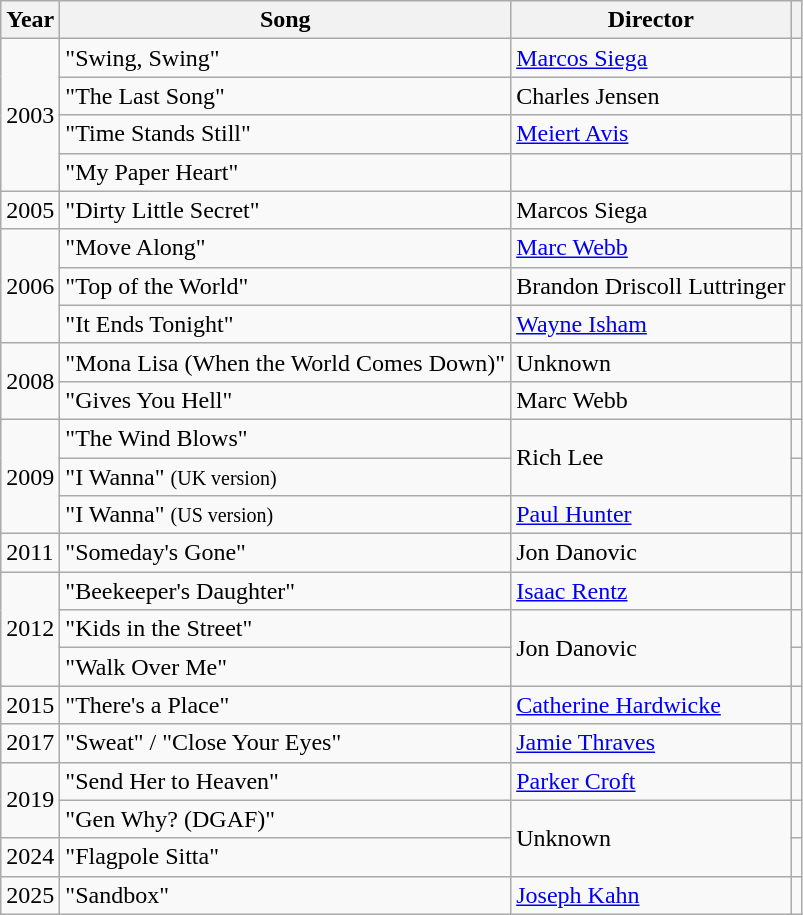<table class="wikitable">
<tr>
<th>Year</th>
<th>Song</th>
<th>Director</th>
<th></th>
</tr>
<tr>
<td rowspan="4">2003</td>
<td>"Swing, Swing"</td>
<td><a href='#'>Marcos Siega</a></td>
<td></td>
</tr>
<tr>
<td>"The Last Song"</td>
<td>Charles Jensen</td>
<td></td>
</tr>
<tr>
<td>"Time Stands Still"</td>
<td><a href='#'>Meiert Avis</a></td>
<td></td>
</tr>
<tr>
<td>"My Paper Heart"</td>
<td></td>
<td></td>
</tr>
<tr>
<td>2005</td>
<td>"Dirty Little Secret"</td>
<td>Marcos Siega</td>
<td></td>
</tr>
<tr>
<td rowspan="3">2006</td>
<td>"Move Along"</td>
<td><a href='#'>Marc Webb</a></td>
<td></td>
</tr>
<tr>
<td>"Top of the World"</td>
<td>Brandon Driscoll Luttringer</td>
<td></td>
</tr>
<tr>
<td>"It Ends Tonight"</td>
<td><a href='#'>Wayne Isham</a></td>
<td></td>
</tr>
<tr>
<td rowspan="2">2008</td>
<td>"Mona Lisa (When the World Comes Down)"</td>
<td>Unknown</td>
<td></td>
</tr>
<tr>
<td>"Gives You Hell"</td>
<td>Marc Webb</td>
<td></td>
</tr>
<tr>
<td rowspan="3">2009</td>
<td>"The Wind Blows"</td>
<td rowspan="2">Rich Lee</td>
<td></td>
</tr>
<tr>
<td>"I Wanna" <small>(UK version)</small></td>
<td></td>
</tr>
<tr>
<td>"I Wanna" <small>(US version)</small></td>
<td><a href='#'>Paul Hunter</a></td>
<td></td>
</tr>
<tr>
<td>2011</td>
<td>"Someday's Gone"</td>
<td>Jon Danovic</td>
<td></td>
</tr>
<tr>
<td rowspan="3">2012</td>
<td>"Beekeeper's Daughter"</td>
<td><a href='#'>Isaac Rentz</a></td>
<td></td>
</tr>
<tr>
<td>"Kids in the Street"</td>
<td rowspan="2">Jon Danovic</td>
<td></td>
</tr>
<tr>
<td>"Walk Over Me"</td>
<td></td>
</tr>
<tr>
<td>2015</td>
<td>"There's a Place"</td>
<td><a href='#'>Catherine Hardwicke</a></td>
<td></td>
</tr>
<tr>
<td>2017</td>
<td>"Sweat" / "Close Your Eyes"</td>
<td><a href='#'>Jamie Thraves</a></td>
<td></td>
</tr>
<tr>
<td rowspan="2">2019</td>
<td>"Send Her to Heaven"</td>
<td><a href='#'>Parker Croft</a></td>
<td></td>
</tr>
<tr>
<td>"Gen Why? (DGAF)"</td>
<td rowspan="2">Unknown</td>
<td></td>
</tr>
<tr>
<td>2024</td>
<td>"Flagpole Sitta"</td>
</tr>
<tr>
<td>2025</td>
<td>"Sandbox"</td>
<td><a href='#'>Joseph Kahn</a></td>
<td></td>
</tr>
</table>
